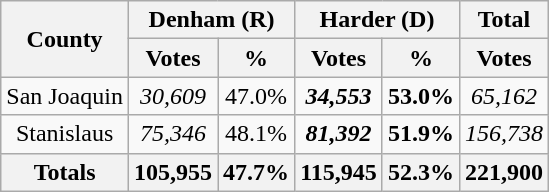<table class="wikitable sortable" style="text-align:center">
<tr>
<th rowspan=2>County</th>
<th colspan=2>Denham (R)</th>
<th colspan=2>Harder (D)</th>
<th>Total</th>
</tr>
<tr>
<th>Votes</th>
<th>%</th>
<th>Votes</th>
<th>%</th>
<th data-sort-type=number>Votes</th>
</tr>
<tr>
<td>San Joaquin</td>
<td><em>30,609</em></td>
<td>47.0%</td>
<td><strong><em>34,553</em></strong></td>
<td><strong>53.0%</strong></td>
<td><em>65,162</em></td>
</tr>
<tr>
<td>Stanislaus</td>
<td><em>75,346</em></td>
<td>48.1%</td>
<td><strong><em>81,392</em></strong></td>
<td><strong>51.9%</strong></td>
<td><em>156,738</em></td>
</tr>
<tr>
<th>Totals</th>
<th>105,955</th>
<th>47.7%</th>
<th>115,945</th>
<th>52.3%</th>
<th>221,900</th>
</tr>
</table>
